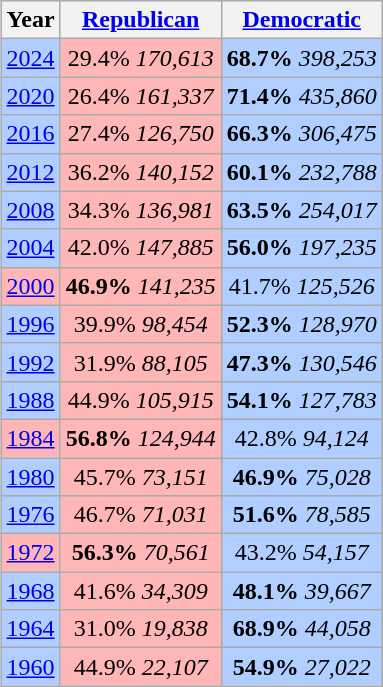<table class="wikitable" style="float:right;">
<tr style="background:lightgrey;">
<th>Year</th>
<th><a href='#'>Republican</a></th>
<th><a href='#'>Democratic</a></th>
</tr>
<tr>
<td style="text-align:center; background:#B0CEFF;"><a href='#'>2024</a></td>
<td style="text-align:center; background:#FFB6B6;">29.4% <em>170,613</em></td>
<td style="text-align:center; background:#B0CEFF;"><strong>68.7%</strong> <em>398,253</em></td>
</tr>
<tr>
<td style="text-align:center; background:#B0CEFF;"><a href='#'>2020</a></td>
<td style="text-align:center; background:#FFB6B6;">26.4% <em>161,337</em></td>
<td style="text-align:center; background:#B0CEFF;"><strong>71.4%</strong> <em>435,860</em></td>
</tr>
<tr>
<td style="text-align:center; background:#B0CEFF;"><a href='#'>2016</a></td>
<td style="text-align:center; background:#FFB6B6;">27.4% <em>126,750</em></td>
<td style="text-align:center; background:#B0CEFF;"><strong>66.3%</strong> <em>306,475</em></td>
</tr>
<tr>
<td style="text-align:center; background:#B0CEFF;"><a href='#'>2012</a></td>
<td style="text-align:center; background:#FFB6B6;">36.2% <em>140,152</em></td>
<td style="text-align:center; background:#B0CEFF;"><strong>60.1%</strong> <em>232,788</em></td>
</tr>
<tr>
<td style="text-align:center; background:#B0CEFF;"><a href='#'>2008</a></td>
<td style="text-align:center; background:#FFB6B6;">34.3% <em>136,981</em></td>
<td style="text-align:center; background:#B0CEFF;"><strong>63.5%</strong> <em>254,017</em></td>
</tr>
<tr>
<td style="text-align:center; background:#B0CEFF;"><a href='#'>2004</a></td>
<td style="text-align:center; background:#FFB6B6;">42.0% <em>147,885</em></td>
<td style="text-align:center; background:#B0CEFF;"><strong>56.0%</strong> <em>197,235</em></td>
</tr>
<tr>
<td style="text-align:center; background:#FFB6B6;"><a href='#'>2000</a></td>
<td style="text-align:center; background:#FFB6B6;"><strong>46.9%</strong> <em>141,235</em></td>
<td style="text-align:center; background:#B0CEFF;">41.7% <em>125,526</em></td>
</tr>
<tr>
<td style="text-align:center; background:#B0CEFF;"><a href='#'>1996</a></td>
<td style="text-align:center; background:#FFB6B6;">39.9% <em>98,454</em></td>
<td style="text-align:center; background:#B0CEFF;"><strong>52.3%</strong> <em>128,970</em></td>
</tr>
<tr>
<td style="text-align:center; background:#B0CEFF;"><a href='#'>1992</a></td>
<td style="text-align:center; background:#FFB6B6;">31.9% <em>88,105</em></td>
<td style="text-align:center; background:#B0CEFF;"><strong>47.3%</strong> <em>130,546</em></td>
</tr>
<tr>
<td style="text-align:center; background:#B0CEFF;"><a href='#'>1988</a></td>
<td style="text-align:center; background:#FFB6B6;">44.9% <em>105,915</em></td>
<td style="text-align:center; background:#B0CEFF;"><strong>54.1%</strong> <em>127,783</em></td>
</tr>
<tr>
<td style="text-align:center; background:#FFB6B6;"><a href='#'>1984</a></td>
<td style="text-align:center; background:#FFB6B6;"><strong>56.8%</strong> <em>124,944</em></td>
<td style="text-align:center; background:#B0CEFF;">42.8% <em>94,124</em></td>
</tr>
<tr>
<td style="text-align:center; background:#B0CEFF;"><a href='#'>1980</a></td>
<td style="text-align:center; background:#FFB6B6;">45.7% <em>73,151</em></td>
<td style="text-align:center; background:#B0CEFF;"><strong>46.9%</strong> <em>75,028</em></td>
</tr>
<tr>
<td style="text-align:center; background:#B0CEFF;"><a href='#'>1976</a></td>
<td style="text-align:center; background:#FFB6B6;">46.7% <em>71,031</em></td>
<td style="text-align:center; background:#B0CEFF;"><strong>51.6%</strong> <em>78,585</em></td>
</tr>
<tr>
<td style="text-align:center; background:#FFB6B6;"><a href='#'>1972</a></td>
<td style="text-align:center; background:#FFB6B6;"><strong>56.3%</strong> <em>70,561</em></td>
<td style="text-align:center; background:#B0CEFF;">43.2% <em>54,157</em></td>
</tr>
<tr>
<td style="text-align:center; background:#B0CEFF;"><a href='#'>1968</a></td>
<td style="text-align:center; background:#FFB6B6;">41.6% <em>34,309</em></td>
<td style="text-align:center; background:#B0CEFF;"><strong>48.1%</strong> <em>39,667</em></td>
</tr>
<tr>
<td style="text-align:center; background:#B0CEFF;"><a href='#'>1964</a></td>
<td style="text-align:center; background:#FFB6B6;">31.0% <em>19,838</em></td>
<td style="text-align:center; background:#B0CEFF;"><strong>68.9%</strong> <em>44,058</em></td>
</tr>
<tr>
<td style="text-align:center; background:#B0CEFF;"><a href='#'>1960</a></td>
<td style="text-align:center; background:#FFB6B6;">44.9% <em>22,107</em></td>
<td style="text-align:center; background:#B0CEFF;"><strong>54.9%</strong> <em>27,022</em></td>
</tr>
</table>
